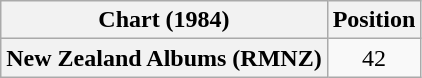<table class="wikitable plainrowheaders" style="text-align:center">
<tr>
<th scope="col">Chart (1984)</th>
<th scope="col">Position</th>
</tr>
<tr>
<th scope="row">New Zealand Albums (RMNZ)</th>
<td>42</td>
</tr>
</table>
